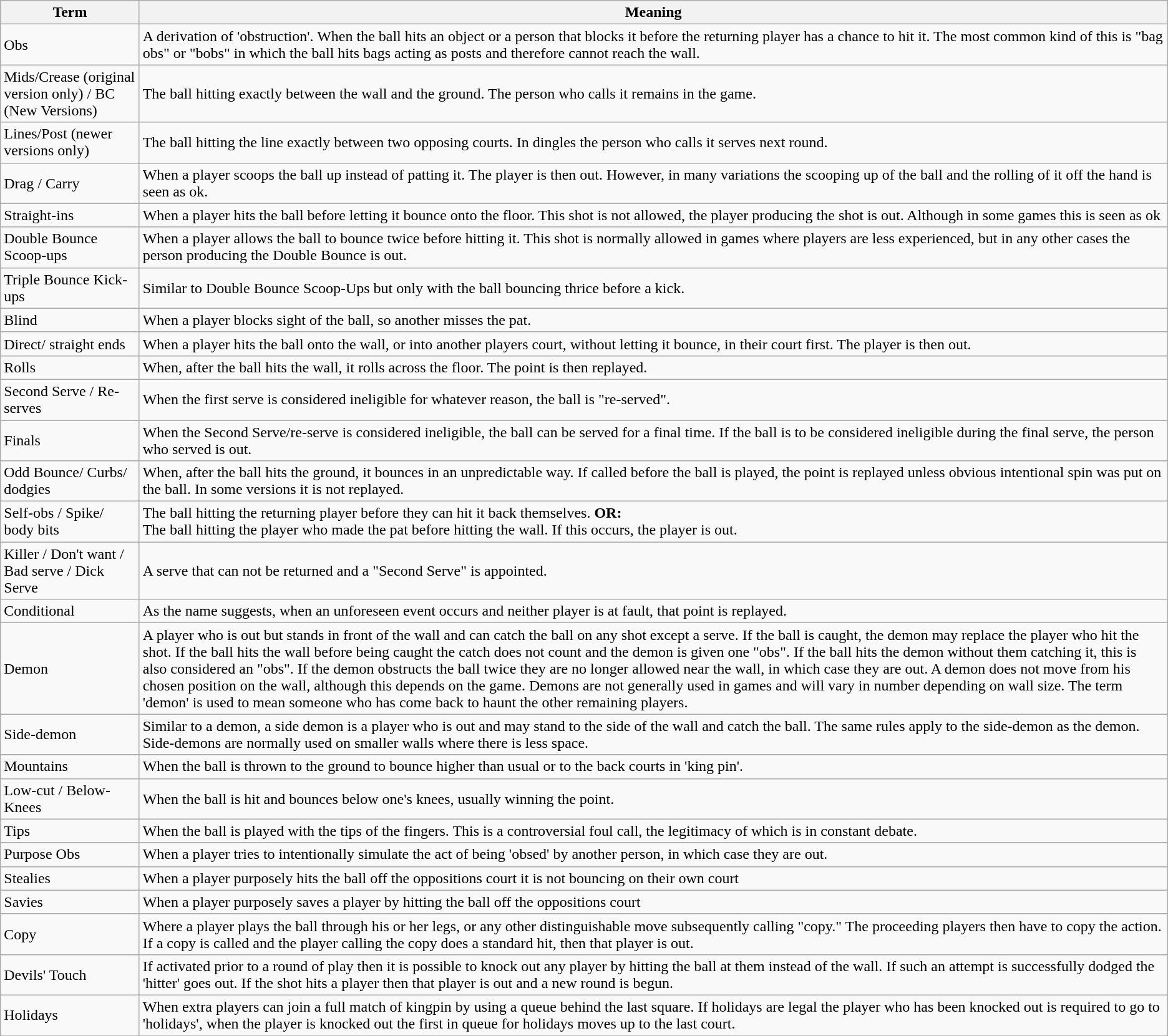<table class="wikitable">
<tr>
<th>Term</th>
<th>Meaning</th>
</tr>
<tr>
<td>Obs</td>
<td>A derivation of 'obstruction'. When the ball hits an object or a person that blocks it before the returning player has a chance to hit it. The most common kind of this is "bag obs" or "bobs" in which the ball hits bags acting as posts and therefore cannot reach the wall.</td>
</tr>
<tr>
<td>Mids/Crease (original version only) / BC (New Versions)</td>
<td>The ball hitting exactly between the wall and the ground. The person who calls it remains in the game.</td>
</tr>
<tr>
<td>Lines/Post (newer versions only)</td>
<td>The ball hitting the line exactly between two opposing courts. In dingles the person who calls it serves next round.</td>
</tr>
<tr>
<td>Drag / Carry</td>
<td>When a player scoops the ball up instead of patting it. The player is then out. However, in many variations the scooping up of the ball and the rolling of it off the hand is seen as ok.</td>
</tr>
<tr>
<td>Straight-ins</td>
<td>When a player hits the ball before letting it bounce onto the floor. This shot is not allowed, the player producing the shot is out. Although in some games this is seen as ok</td>
</tr>
<tr>
<td>Double Bounce Scoop-ups</td>
<td>When a player allows the ball to bounce twice before hitting it. This shot is normally allowed in games where players are less experienced, but in any other cases the person producing the Double Bounce is out.</td>
</tr>
<tr>
<td>Triple Bounce Kick-ups</td>
<td>Similar to Double Bounce Scoop-Ups but only with the ball bouncing thrice before a kick.</td>
</tr>
<tr>
<td>Blind</td>
<td>When a player blocks sight of the ball, so another misses the pat.</td>
</tr>
<tr>
<td>Direct/ straight ends</td>
<td>When a player hits the ball onto the wall, or into another players court, without letting it bounce, in their court first. The player is then out.</td>
</tr>
<tr>
<td>Rolls</td>
<td>When, after the ball hits the wall, it rolls across the floor. The point is then replayed.</td>
</tr>
<tr>
<td>Second Serve / Re-serves</td>
<td>When the first serve is considered ineligible for whatever reason, the ball is "re-served".</td>
</tr>
<tr>
<td>Finals</td>
<td>When the Second Serve/re-serve is considered ineligible, the ball can be served for a final time. If the ball is to be considered ineligible during the final serve, the person who served is out.</td>
</tr>
<tr>
<td>Odd Bounce/ Curbs/ dodgies</td>
<td>When, after the ball hits the ground, it bounces in an unpredictable way. If called before the ball is played, the point is replayed unless obvious intentional spin was put on the ball. In some versions it is not replayed.</td>
</tr>
<tr>
<td>Self-obs / Spike/ body bits</td>
<td>The ball hitting the returning player before they can hit it back themselves. <strong>OR:</strong><br>The ball hitting the player who made the pat before hitting the wall. If this occurs, the player is out.</td>
</tr>
<tr>
<td>Killer / Don't want / Bad serve / Dick Serve</td>
<td>A serve that can not be returned and a "Second Serve" is appointed.</td>
</tr>
<tr>
<td>Conditional</td>
<td>As the name suggests, when an unforeseen event occurs and neither player is at fault, that point is replayed.</td>
</tr>
<tr>
<td>Demon</td>
<td>A player who is out but stands in front of the wall and can catch the ball on any shot except a serve. If the ball is caught, the demon may replace the player who hit the shot. If the ball hits the wall before being caught the catch does not count and the demon is given one "obs". If the ball hits the demon without them catching it, this is also considered an "obs". If the demon obstructs the ball twice they are no longer allowed near the wall, in which case they are out. A demon does not move from his chosen position on the wall, although this depends on the game. Demons are not generally used in games and will vary in number depending on wall size. The term 'demon' is used to mean someone who has come back to haunt the other remaining players.</td>
</tr>
<tr>
<td>Side-demon</td>
<td>Similar to a demon, a side demon is a player who is out and may stand to the side of the wall and catch the ball. The same rules apply to the side-demon as the demon. Side-demons are normally used on smaller walls where there is less space.</td>
</tr>
<tr>
<td>Mountains</td>
<td>When the ball is thrown to the ground to bounce higher than usual or to the back courts in 'king pin'.</td>
</tr>
<tr>
<td>Low-cut / Below-Knees</td>
<td>When the ball is hit and bounces below one's knees, usually winning the point.</td>
</tr>
<tr>
<td>Tips</td>
<td>When the ball is played with the tips of the fingers. This is a controversial foul call, the legitimacy of which is in constant debate.</td>
</tr>
<tr>
<td>Purpose Obs</td>
<td>When a player tries to intentionally simulate the act of being 'obsed' by another person, in which case they are out.</td>
</tr>
<tr>
<td>Stealies</td>
<td>When a player purposely hits the ball off the oppositions court it is not bouncing on their own court</td>
</tr>
<tr>
<td>Savies</td>
<td>When a player purposely saves a player by hitting the ball off the oppositions court</td>
</tr>
<tr>
<td>Copy</td>
<td>Where a player plays the ball through his or her legs, or any other distinguishable move subsequently calling "copy."  The proceeding players then have to copy  the action. If a copy is called and the player calling the copy does a standard hit, then that player is out.</td>
</tr>
<tr>
<td>Devils' Touch</td>
<td>If activated prior to a round of play then it is possible to knock out any player by hitting the ball at them instead of the wall. If such an attempt is successfully dodged the 'hitter' goes out. If the shot hits a player then that player is out and a new round is begun.</td>
</tr>
<tr>
<td>Holidays</td>
<td>When extra players can join a full match of kingpin by using a queue behind the last square. If holidays are legal the player who has been knocked out is required to go to 'holidays', when the player is knocked out the first in queue for holidays moves up to the last court.</td>
</tr>
<tr>
</tr>
</table>
